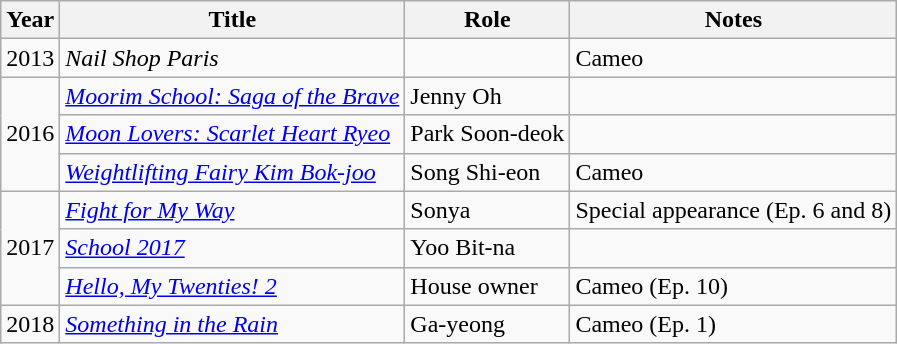<table class="wikitable">
<tr>
<th>Year</th>
<th>Title</th>
<th>Role</th>
<th>Notes</th>
</tr>
<tr>
<td>2013</td>
<td><em>Nail Shop Paris</em></td>
<td></td>
<td>Cameo</td>
</tr>
<tr>
<td rowspan="3">2016</td>
<td><em><a href='#'>Moorim School: Saga of the Brave</a></em></td>
<td>Jenny Oh</td>
<td></td>
</tr>
<tr>
<td><em><a href='#'>Moon Lovers: Scarlet Heart Ryeo</a></em></td>
<td>Park Soon-deok</td>
<td></td>
</tr>
<tr>
<td><em><a href='#'>Weightlifting Fairy Kim Bok-joo</a></em></td>
<td>Song Shi-eon</td>
<td>Cameo</td>
</tr>
<tr>
<td rowspan="3">2017</td>
<td><em><a href='#'>Fight for My Way</a></em></td>
<td>Sonya</td>
<td>Special appearance (Ep. 6 and 8)</td>
</tr>
<tr>
<td><em><a href='#'>School 2017</a></em></td>
<td>Yoo Bit-na</td>
<td></td>
</tr>
<tr>
<td><em><a href='#'>Hello, My Twenties! 2</a></em></td>
<td>House owner</td>
<td>Cameo (Ep. 10)</td>
</tr>
<tr>
<td>2018</td>
<td><em><a href='#'>Something in the Rain</a></em></td>
<td>Ga-yeong</td>
<td>Cameo (Ep. 1)</td>
</tr>
</table>
